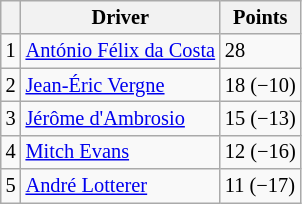<table class="wikitable" style="font-size: 85%">
<tr>
<th scope="col"></th>
<th scope="col">Driver</th>
<th scope="col">Points</th>
</tr>
<tr>
<td align="center">1</td>
<td> <a href='#'>António Félix da Costa</a></td>
<td align="left">28</td>
</tr>
<tr>
<td align="center">2</td>
<td> <a href='#'>Jean-Éric Vergne</a></td>
<td align="left">18 (−10)</td>
</tr>
<tr>
<td align="center">3</td>
<td> <a href='#'>Jérôme d'Ambrosio</a></td>
<td align="left">15 (−13)</td>
</tr>
<tr>
<td align="center">4</td>
<td> <a href='#'>Mitch Evans</a></td>
<td align="left">12 (−16)</td>
</tr>
<tr>
<td align="center">5</td>
<td> <a href='#'>André Lotterer</a></td>
<td align="left">11 (−17)</td>
</tr>
</table>
